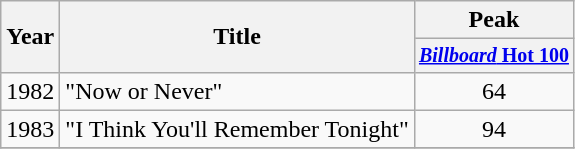<table Class = "wikitable">
<tr>
<th rowspan = "2">Year</th>
<th rowspan = "2">Title</th>
<th colspan = "1">Peak</th>
</tr>
<tr Style = "font-size: smaller;">
<th><a href='#'><em>Billboard</em> Hot 100</a></th>
</tr>
<tr>
<td align = "center">1982</td>
<td>"Now or Never"</td>
<td align = "center">64</td>
</tr>
<tr>
<td align = "center">1983</td>
<td>"I Think You'll Remember Tonight"</td>
<td align = "center">94</td>
</tr>
<tr>
</tr>
</table>
